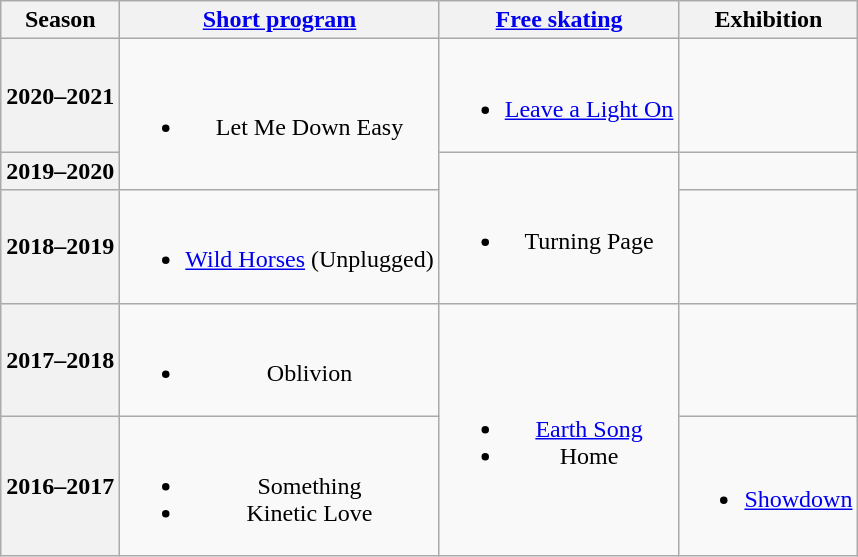<table class=wikitable style=text-align:center>
<tr>
<th>Season</th>
<th><a href='#'>Short program</a></th>
<th><a href='#'>Free skating</a></th>
<th>Exhibition</th>
</tr>
<tr>
<th>2020–2021</th>
<td rowspan=2><br><ul><li>Let Me Down Easy <br></li></ul></td>
<td><br><ul><li><a href='#'>Leave a Light On</a> <br></li></ul></td>
<td></td>
</tr>
<tr>
<th>2019–2020 <br> </th>
<td rowspan=2><br><ul><li>Turning Page <br></li></ul></td>
<td></td>
</tr>
<tr>
<th>2018–2019 <br> </th>
<td><br><ul><li><a href='#'>Wild Horses</a> (Unplugged) <br></li></ul></td>
<td></td>
</tr>
<tr>
<th>2017–2018 <br> </th>
<td><br><ul><li>Oblivion <br></li></ul></td>
<td rowspan=2><br><ul><li><a href='#'>Earth Song</a> <br></li><li>Home <br></li></ul></td>
<td></td>
</tr>
<tr>
<th>2016–2017 <br> </th>
<td><br><ul><li>Something <br></li><li>Kinetic Love <br></li></ul></td>
<td><br><ul><li><a href='#'>Showdown</a> <br></li></ul></td>
</tr>
</table>
